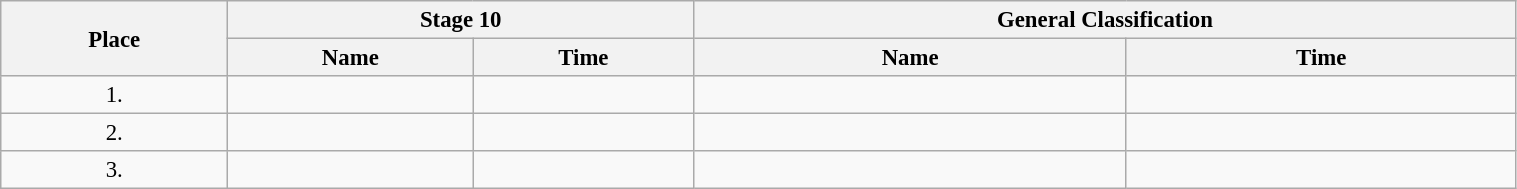<table class="wikitable"  style="font-size:95%; width:80%;">
<tr>
<th rowspan="2">Place</th>
<th colspan="2">Stage 10</th>
<th colspan="2">General Classification</th>
</tr>
<tr>
<th>Name</th>
<th>Time</th>
<th>Name</th>
<th>Time</th>
</tr>
<tr>
<td style="text-align:center;">1.</td>
<td></td>
<td></td>
<td></td>
<td></td>
</tr>
<tr>
<td style="text-align:center;">2.</td>
<td></td>
<td></td>
<td></td>
<td></td>
</tr>
<tr>
<td style="text-align:center;">3.</td>
<td></td>
<td></td>
<td></td>
<td></td>
</tr>
</table>
